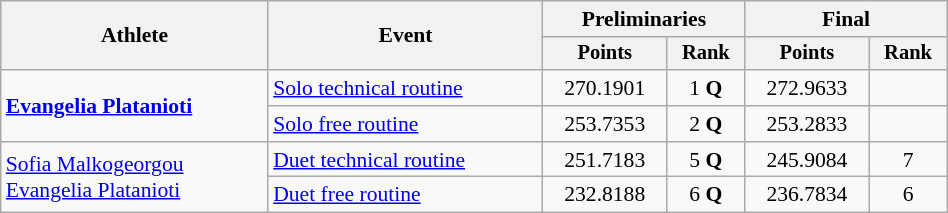<table class="wikitable" style="text-align:center; font-size:90%; width:50%;">
<tr>
<th rowspan="2">Athlete</th>
<th rowspan="2">Event</th>
<th colspan="2">Preliminaries</th>
<th colspan="2">Final</th>
</tr>
<tr style="font-size:95%">
<th>Points</th>
<th>Rank</th>
<th>Points</th>
<th>Rank</th>
</tr>
<tr>
<td align=left rowspan=2><strong><a href='#'>Evangelia Platanioti</a></strong></td>
<td align=left><a href='#'>Solo technical routine</a></td>
<td>270.1901</td>
<td>1 <strong>Q</strong></td>
<td>272.9633</td>
<td></td>
</tr>
<tr>
<td align=left><a href='#'>Solo free routine</a></td>
<td>253.7353</td>
<td>2 <strong>Q</strong></td>
<td>253.2833</td>
<td></td>
</tr>
<tr>
<td align=left rowspan=2><a href='#'>Sofia Malkogeorgou</a><br><a href='#'>Evangelia Platanioti</a></td>
<td align=left><a href='#'>Duet technical routine</a></td>
<td>251.7183</td>
<td>5 <strong>Q</strong></td>
<td>245.9084</td>
<td>7</td>
</tr>
<tr>
<td align=left><a href='#'>Duet free routine</a></td>
<td>232.8188</td>
<td>6 <strong>Q</strong></td>
<td>236.7834</td>
<td>6</td>
</tr>
</table>
